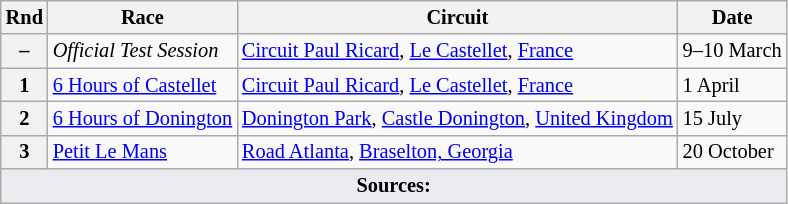<table class="wikitable" style="font-size: 85%;">
<tr>
<th>Rnd</th>
<th>Race</th>
<th>Circuit</th>
<th>Date</th>
</tr>
<tr>
<th>–</th>
<td><em>Official Test Session</em></td>
<td> <a href='#'>Circuit Paul Ricard</a>, <a href='#'>Le Castellet</a>, <a href='#'>France</a></td>
<td>9–10 March</td>
</tr>
<tr>
<th>1</th>
<td><a href='#'>6 Hours of Castellet</a></td>
<td> <a href='#'>Circuit Paul Ricard</a>, <a href='#'>Le Castellet</a>, <a href='#'>France</a></td>
<td>1 April</td>
</tr>
<tr>
<th>2</th>
<td><a href='#'>6 Hours of Donington</a></td>
<td> <a href='#'>Donington Park</a>, <a href='#'>Castle Donington</a>, <a href='#'>United Kingdom</a></td>
<td>15 July</td>
</tr>
<tr>
<th>3</th>
<td><a href='#'>Petit Le Mans</a></td>
<td> <a href='#'>Road Atlanta</a>, <a href='#'>Braselton, Georgia</a></td>
<td>20 October</td>
</tr>
<tr class="sortbottom">
<td colspan="5" style="background-color:#EAECF0;text-align:center"><strong>Sources:</strong></td>
</tr>
</table>
